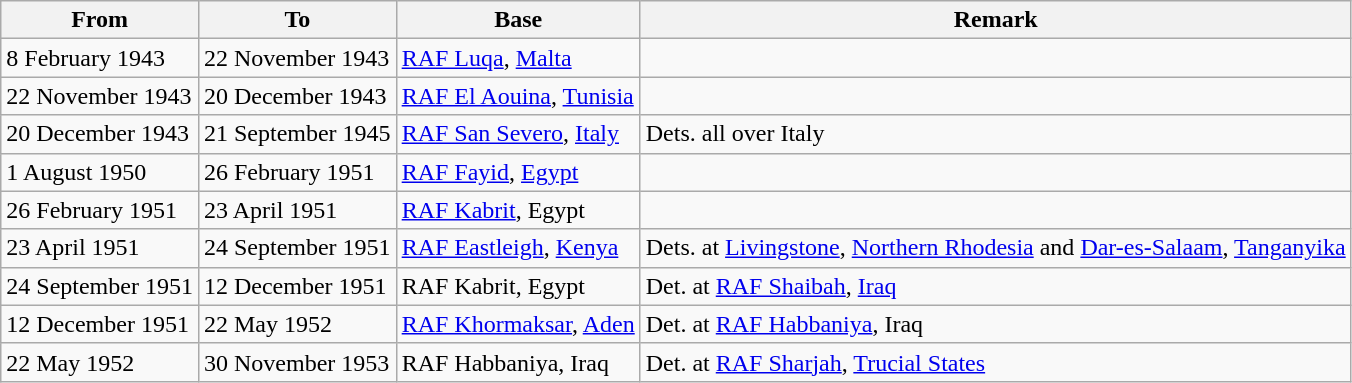<table class="wikitable">
<tr>
<th>From</th>
<th>To</th>
<th>Base</th>
<th>Remark</th>
</tr>
<tr>
<td>8 February 1943</td>
<td>22 November 1943</td>
<td><a href='#'>RAF Luqa</a>, <a href='#'>Malta</a></td>
<td></td>
</tr>
<tr>
<td>22 November 1943</td>
<td>20 December 1943</td>
<td><a href='#'>RAF El Aouina</a>, <a href='#'>Tunisia</a></td>
<td></td>
</tr>
<tr>
<td>20 December 1943</td>
<td>21 September 1945</td>
<td><a href='#'>RAF San Severo</a>, <a href='#'>Italy</a></td>
<td>Dets. all over Italy</td>
</tr>
<tr>
<td>1 August 1950</td>
<td>26 February 1951</td>
<td><a href='#'>RAF Fayid</a>, <a href='#'>Egypt</a></td>
<td></td>
</tr>
<tr>
<td>26 February 1951</td>
<td>23 April 1951</td>
<td><a href='#'>RAF Kabrit</a>, Egypt</td>
<td></td>
</tr>
<tr>
<td>23 April 1951</td>
<td>24 September 1951</td>
<td><a href='#'>RAF Eastleigh</a>, <a href='#'>Kenya</a></td>
<td>Dets. at <a href='#'>Livingstone</a>, <a href='#'>Northern Rhodesia</a> and <a href='#'>Dar-es-Salaam</a>, <a href='#'>Tanganyika</a></td>
</tr>
<tr>
<td>24 September 1951</td>
<td>12 December 1951</td>
<td>RAF Kabrit, Egypt</td>
<td>Det. at <a href='#'>RAF Shaibah</a>, <a href='#'>Iraq</a></td>
</tr>
<tr>
<td>12 December 1951</td>
<td>22 May 1952</td>
<td><a href='#'>RAF Khormaksar</a>, <a href='#'>Aden</a></td>
<td>Det. at <a href='#'>RAF Habbaniya</a>, Iraq</td>
</tr>
<tr>
<td>22 May 1952</td>
<td>30 November 1953</td>
<td>RAF Habbaniya, Iraq</td>
<td>Det. at <a href='#'>RAF Sharjah</a>, <a href='#'>Trucial States</a></td>
</tr>
</table>
